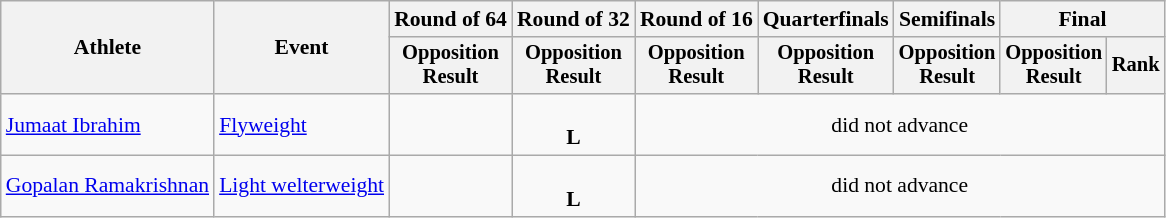<table class="wikitable" style="font-size:90%;">
<tr>
<th rowspan=2>Athlete</th>
<th rowspan=2>Event</th>
<th>Round of 64</th>
<th>Round of 32</th>
<th>Round of 16</th>
<th>Quarterfinals</th>
<th>Semifinals</th>
<th colspan=2>Final</th>
</tr>
<tr style="font-size:95%">
<th>Opposition<br>Result</th>
<th>Opposition<br>Result</th>
<th>Opposition<br>Result</th>
<th>Opposition<br>Result</th>
<th>Opposition<br>Result</th>
<th>Opposition<br>Result</th>
<th>Rank</th>
</tr>
<tr align=center>
<td align=left><a href='#'>Jumaat Ibrahim</a></td>
<td align=left><a href='#'>Flyweight</a></td>
<td></td>
<td><br><strong>L</strong> </td>
<td colspan=5>did not advance</td>
</tr>
<tr align=center>
<td align=left><a href='#'>Gopalan Ramakrishnan</a></td>
<td align=left><a href='#'>Light welterweight</a></td>
<td></td>
<td><br><strong>L</strong> </td>
<td colspan=5>did not advance</td>
</tr>
</table>
